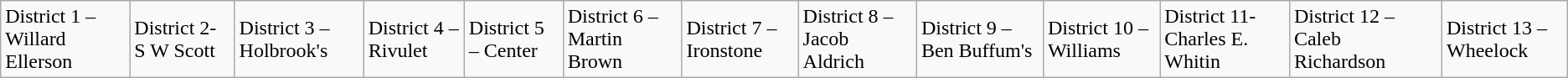<table class="wikitable" border="1">
<tr>
<td>District 1 – Willard Ellerson</td>
<td>District 2- S W Scott</td>
<td>District 3 – Holbrook's</td>
<td>District 4 – Rivulet</td>
<td>District 5 – Center</td>
<td>District 6 – Martin Brown</td>
<td>District 7 – Ironstone</td>
<td>District 8 – Jacob Aldrich</td>
<td>District 9 – Ben Buffum's</td>
<td>District 10 – Williams</td>
<td>District 11- Charles E. Whitin</td>
<td>District 12 – Caleb Richardson</td>
<td>District 13 – Wheelock</td>
</tr>
</table>
